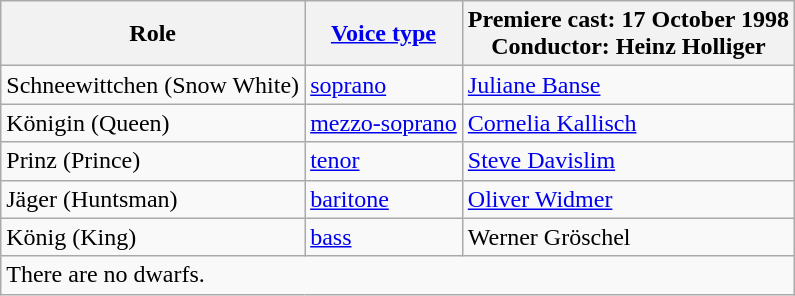<table class="wikitable">
<tr>
<th>Role</th>
<th><a href='#'>Voice type</a></th>
<th>Premiere cast: 17 October 1998<br>Conductor: Heinz Holliger</th>
</tr>
<tr>
<td>Schneewittchen (Snow White)</td>
<td><a href='#'>soprano</a></td>
<td><a href='#'>Juliane Banse</a></td>
</tr>
<tr>
<td>Königin (Queen)</td>
<td><a href='#'>mezzo-soprano</a></td>
<td><a href='#'>Cornelia Kallisch</a></td>
</tr>
<tr>
<td>Prinz (Prince)</td>
<td><a href='#'>tenor</a></td>
<td><a href='#'>Steve Davislim</a></td>
</tr>
<tr>
<td>Jäger (Huntsman)</td>
<td><a href='#'>baritone</a></td>
<td><a href='#'>Oliver Widmer</a></td>
</tr>
<tr>
<td>König (King)</td>
<td><a href='#'>bass</a></td>
<td>Werner Gröschel</td>
</tr>
<tr>
<td colspan="3">There are no dwarfs.</td>
</tr>
</table>
